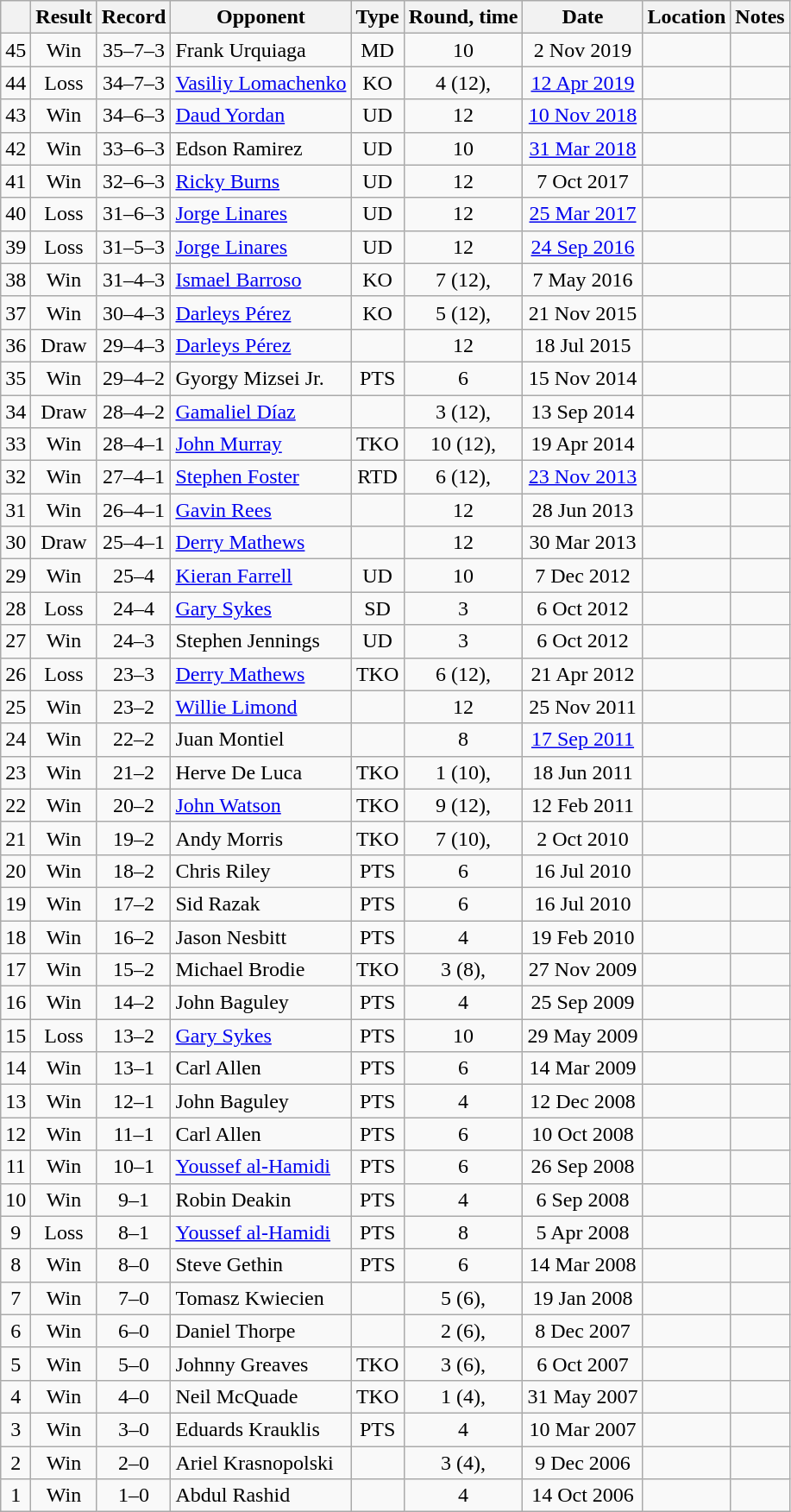<table class="wikitable" style="text-align:center">
<tr>
<th></th>
<th>Result</th>
<th>Record</th>
<th>Opponent</th>
<th>Type</th>
<th>Round, time</th>
<th>Date</th>
<th>Location</th>
<th>Notes</th>
</tr>
<tr>
<td>45</td>
<td>Win</td>
<td>35–7–3</td>
<td style="text-align:left;">Frank Urquiaga</td>
<td>MD</td>
<td>10</td>
<td>2 Nov 2019</td>
<td style="text-align:left;"></td>
<td></td>
</tr>
<tr>
<td>44</td>
<td>Loss</td>
<td>34–7–3</td>
<td style="text-align:left;"><a href='#'>Vasiliy Lomachenko</a></td>
<td>KO</td>
<td>4 (12), </td>
<td><a href='#'>12 Apr 2019</a></td>
<td style="text-align:left;"></td>
<td style="text-align:left;"></td>
</tr>
<tr>
<td>43</td>
<td>Win</td>
<td>34–6–3</td>
<td style="text-align:left;"><a href='#'>Daud Yordan</a></td>
<td>UD</td>
<td>12</td>
<td><a href='#'>10 Nov 2018</a></td>
<td style="text-align:left;"></td>
<td></td>
</tr>
<tr>
<td>42</td>
<td>Win</td>
<td>33–6–3</td>
<td style="text-align:left;">Edson Ramirez</td>
<td>UD</td>
<td>10</td>
<td><a href='#'>31 Mar 2018</a></td>
<td style="text-align:left;"></td>
<td></td>
</tr>
<tr>
<td>41</td>
<td>Win</td>
<td>32–6–3</td>
<td style="text-align:left;"><a href='#'>Ricky Burns</a></td>
<td>UD</td>
<td>12</td>
<td>7 Oct 2017</td>
<td style="text-align:left;"></td>
<td></td>
</tr>
<tr>
<td>40</td>
<td>Loss</td>
<td>31–6–3</td>
<td style="text-align:left;"><a href='#'>Jorge Linares</a></td>
<td>UD</td>
<td>12</td>
<td><a href='#'>25 Mar 2017</a></td>
<td style="text-align:left;"></td>
<td style="text-align:left;"></td>
</tr>
<tr>
<td>39</td>
<td>Loss</td>
<td>31–5–3</td>
<td style="text-align:left;"><a href='#'>Jorge Linares</a></td>
<td>UD</td>
<td>12</td>
<td><a href='#'>24 Sep 2016</a></td>
<td style="text-align:left;"></td>
<td style="text-align:left;"></td>
</tr>
<tr>
<td>38</td>
<td>Win</td>
<td>31–4–3</td>
<td style="text-align:left;"><a href='#'>Ismael Barroso</a></td>
<td>KO</td>
<td>7 (12), </td>
<td>7 May 2016</td>
<td style="text-align:left;"></td>
<td style="text-align:left;"></td>
</tr>
<tr>
<td>37</td>
<td>Win</td>
<td>30–4–3</td>
<td style="text-align:left;"><a href='#'>Darleys Pérez</a></td>
<td>KO</td>
<td>5 (12), </td>
<td>21 Nov 2015</td>
<td style="text-align:left;"></td>
<td style="text-align:left;"></td>
</tr>
<tr>
<td>36</td>
<td>Draw</td>
<td>29–4–3</td>
<td style="text-align:left;"><a href='#'>Darleys Pérez</a></td>
<td></td>
<td>12</td>
<td>18 Jul 2015</td>
<td style="text-align:left;"></td>
<td style="text-align:left;"></td>
</tr>
<tr>
<td>35</td>
<td>Win</td>
<td>29–4–2</td>
<td style="text-align:left;">Gyorgy Mizsei Jr.</td>
<td>PTS</td>
<td>6</td>
<td>15 Nov 2014</td>
<td style="text-align:left;"></td>
<td></td>
</tr>
<tr>
<td>34</td>
<td>Draw</td>
<td>28–4–2</td>
<td style="text-align:left;"><a href='#'>Gamaliel Díaz</a></td>
<td></td>
<td>3 (12), </td>
<td>13 Sep 2014</td>
<td style="text-align:left;"></td>
<td style="text-align:left;"></td>
</tr>
<tr>
<td>33</td>
<td>Win</td>
<td>28–4–1</td>
<td style="text-align:left;"><a href='#'>John Murray</a></td>
<td>TKO</td>
<td>10 (12), </td>
<td>19 Apr 2014</td>
<td style="text-align:left;"></td>
<td style="text-align:left;"></td>
</tr>
<tr>
<td>32</td>
<td>Win</td>
<td>27–4–1</td>
<td style="text-align:left;"><a href='#'>Stephen Foster</a></td>
<td>RTD</td>
<td>6 (12), </td>
<td><a href='#'>23 Nov 2013</a></td>
<td style="text-align:left;"></td>
<td style="text-align:left;"></td>
</tr>
<tr>
<td>31</td>
<td>Win</td>
<td>26–4–1</td>
<td style="text-align:left;"><a href='#'>Gavin Rees</a></td>
<td></td>
<td>12</td>
<td>28 Jun 2013</td>
<td style="text-align:left;"></td>
<td style="text-align:left;"></td>
</tr>
<tr>
<td>30</td>
<td>Draw</td>
<td>25–4–1</td>
<td style="text-align:left;"><a href='#'>Derry Mathews</a></td>
<td></td>
<td>12</td>
<td>30 Mar 2013</td>
<td style="text-align:left;"></td>
<td style="text-align:left;"></td>
</tr>
<tr>
<td>29</td>
<td>Win</td>
<td>25–4</td>
<td style="text-align:left;"><a href='#'>Kieran Farrell</a></td>
<td>UD</td>
<td>10</td>
<td>7 Dec 2012</td>
<td style="text-align:left;"></td>
<td style="text-align:left;"></td>
</tr>
<tr>
<td>28</td>
<td>Loss</td>
<td>24–4</td>
<td style="text-align:left;"><a href='#'>Gary Sykes</a></td>
<td>SD</td>
<td>3</td>
<td>6 Oct 2012</td>
<td style="text-align:left;"></td>
<td style="text-align:left;"></td>
</tr>
<tr>
<td>27</td>
<td>Win</td>
<td>24–3</td>
<td style="text-align:left;">Stephen Jennings</td>
<td>UD</td>
<td>3</td>
<td>6 Oct 2012</td>
<td style="text-align:left;"></td>
<td style="text-align:left;"></td>
</tr>
<tr>
<td>26</td>
<td>Loss</td>
<td>23–3</td>
<td style="text-align:left;"><a href='#'>Derry Mathews</a></td>
<td>TKO</td>
<td>6 (12), </td>
<td>21 Apr 2012</td>
<td style="text-align:left;"></td>
<td style="text-align:left;"></td>
</tr>
<tr>
<td>25</td>
<td>Win</td>
<td>23–2</td>
<td style="text-align:left;"><a href='#'>Willie Limond</a></td>
<td></td>
<td>12</td>
<td>25 Nov 2011</td>
<td style="text-align:left;"></td>
<td style="text-align:left;"></td>
</tr>
<tr>
<td>24</td>
<td>Win</td>
<td>22–2</td>
<td style="text-align:left;">Juan Montiel</td>
<td></td>
<td>8</td>
<td><a href='#'>17 Sep 2011</a></td>
<td style="text-align:left;"></td>
<td></td>
</tr>
<tr>
<td>23</td>
<td>Win</td>
<td>21–2</td>
<td style="text-align:left;">Herve De Luca</td>
<td>TKO</td>
<td>1 (10), </td>
<td>18 Jun 2011</td>
<td style="text-align:left;"></td>
<td></td>
</tr>
<tr>
<td>22</td>
<td>Win</td>
<td>20–2</td>
<td style="text-align:left;"><a href='#'>John Watson</a></td>
<td>TKO</td>
<td>9 (12), </td>
<td>12 Feb 2011</td>
<td style="text-align:left;"></td>
<td style="text-align:left;"></td>
</tr>
<tr>
<td>21</td>
<td>Win</td>
<td>19–2</td>
<td style="text-align:left;">Andy Morris</td>
<td>TKO</td>
<td>7 (10), </td>
<td>2 Oct 2010</td>
<td style="text-align:left;"></td>
<td style="text-align:left;"></td>
</tr>
<tr>
<td>20</td>
<td>Win</td>
<td>18–2</td>
<td style="text-align:left;">Chris Riley</td>
<td>PTS</td>
<td>6</td>
<td>16 Jul 2010</td>
<td style="text-align:left;"></td>
<td></td>
</tr>
<tr>
<td>19</td>
<td>Win</td>
<td>17–2</td>
<td style="text-align:left;">Sid Razak</td>
<td>PTS</td>
<td>6</td>
<td>16 Jul 2010</td>
<td style="text-align:left;"></td>
<td></td>
</tr>
<tr>
<td>18</td>
<td>Win</td>
<td>16–2</td>
<td style="text-align:left;">Jason Nesbitt</td>
<td>PTS</td>
<td>4</td>
<td>19 Feb 2010</td>
<td style="text-align:left;"></td>
<td></td>
</tr>
<tr>
<td>17</td>
<td>Win</td>
<td>15–2</td>
<td style="text-align:left;">Michael Brodie</td>
<td>TKO</td>
<td>3 (8), </td>
<td>27 Nov 2009</td>
<td style="text-align:left;"></td>
<td></td>
</tr>
<tr>
<td>16</td>
<td>Win</td>
<td>14–2</td>
<td style="text-align:left;">John Baguley</td>
<td>PTS</td>
<td>4</td>
<td>25 Sep 2009</td>
<td style="text-align:left;"></td>
<td></td>
</tr>
<tr>
<td>15</td>
<td>Loss</td>
<td>13–2</td>
<td style="text-align:left;"><a href='#'>Gary Sykes</a></td>
<td>PTS</td>
<td>10</td>
<td>29 May 2009</td>
<td style="text-align:left;"></td>
<td></td>
</tr>
<tr>
<td>14</td>
<td>Win</td>
<td>13–1</td>
<td style="text-align:left;">Carl Allen</td>
<td>PTS</td>
<td>6</td>
<td>14 Mar 2009</td>
<td style="text-align:left;"></td>
<td></td>
</tr>
<tr>
<td>13</td>
<td>Win</td>
<td>12–1</td>
<td style="text-align:left;">John Baguley</td>
<td>PTS</td>
<td>4</td>
<td>12 Dec 2008</td>
<td style="text-align:left;"></td>
<td></td>
</tr>
<tr>
<td>12</td>
<td>Win</td>
<td>11–1</td>
<td style="text-align:left;">Carl Allen</td>
<td>PTS</td>
<td>6</td>
<td>10 Oct 2008</td>
<td style="text-align:left;"></td>
<td></td>
</tr>
<tr>
<td>11</td>
<td>Win</td>
<td>10–1</td>
<td style="text-align:left;"><a href='#'>Youssef al-Hamidi</a></td>
<td>PTS</td>
<td>6</td>
<td>26 Sep 2008</td>
<td style="text-align:left;"></td>
<td></td>
</tr>
<tr>
<td>10</td>
<td>Win</td>
<td>9–1</td>
<td style="text-align:left;">Robin Deakin</td>
<td>PTS</td>
<td>4</td>
<td>6 Sep 2008</td>
<td style="text-align:left;"></td>
<td></td>
</tr>
<tr>
<td>9</td>
<td>Loss</td>
<td>8–1</td>
<td style="text-align:left;"><a href='#'>Youssef al-Hamidi</a></td>
<td>PTS</td>
<td>8</td>
<td>5 Apr 2008</td>
<td style="text-align:left;"></td>
<td></td>
</tr>
<tr>
<td>8</td>
<td>Win</td>
<td>8–0</td>
<td style="text-align:left;">Steve Gethin</td>
<td>PTS</td>
<td>6</td>
<td>14 Mar 2008</td>
<td style="text-align:left;"></td>
<td></td>
</tr>
<tr>
<td>7</td>
<td>Win</td>
<td>7–0</td>
<td style="text-align:left;">Tomasz Kwiecien</td>
<td></td>
<td>5 (6), </td>
<td>19 Jan 2008</td>
<td style="text-align:left;"></td>
<td></td>
</tr>
<tr>
<td>6</td>
<td>Win</td>
<td>6–0</td>
<td style="text-align:left;">Daniel Thorpe</td>
<td></td>
<td>2 (6), </td>
<td>8 Dec 2007</td>
<td style="text-align:left;"></td>
<td></td>
</tr>
<tr>
<td>5</td>
<td>Win</td>
<td>5–0</td>
<td style="text-align:left;">Johnny Greaves</td>
<td>TKO</td>
<td>3 (6), </td>
<td>6 Oct 2007</td>
<td style="text-align:left;"></td>
<td></td>
</tr>
<tr>
<td>4</td>
<td>Win</td>
<td>4–0</td>
<td style="text-align:left;">Neil McQuade</td>
<td>TKO</td>
<td>1 (4), </td>
<td>31 May 2007</td>
<td style="text-align:left;"></td>
<td></td>
</tr>
<tr>
<td>3</td>
<td>Win</td>
<td>3–0</td>
<td style="text-align:left;">Eduards Krauklis</td>
<td>PTS</td>
<td>4</td>
<td>10 Mar 2007</td>
<td style="text-align:left;"></td>
<td></td>
</tr>
<tr>
<td>2</td>
<td>Win</td>
<td>2–0</td>
<td style="text-align:left;">Ariel Krasnopolski</td>
<td></td>
<td>3 (4), </td>
<td>9 Dec 2006</td>
<td style="text-align:left;"></td>
<td></td>
</tr>
<tr>
<td>1</td>
<td>Win</td>
<td>1–0</td>
<td style="text-align:left;">Abdul Rashid</td>
<td></td>
<td>4</td>
<td>14 Oct 2006</td>
<td style="text-align:left;"></td>
<td></td>
</tr>
</table>
